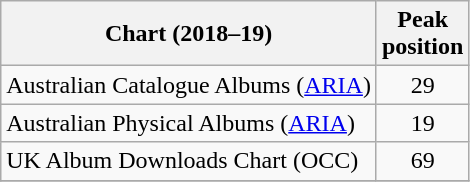<table class="wikitable sortable">
<tr>
<th>Chart (2018–19)</th>
<th>Peak<br>position</th>
</tr>
<tr>
<td align="left">Australian Catalogue Albums (<a href='#'>ARIA</a>)</td>
<td align="center">29</td>
</tr>
<tr>
<td align="left">Australian Physical Albums (<a href='#'>ARIA</a>)</td>
<td align="center">19</td>
</tr>
<tr>
<td align="left">UK Album Downloads Chart (OCC)</td>
<td align="center">69</td>
</tr>
<tr>
</tr>
</table>
